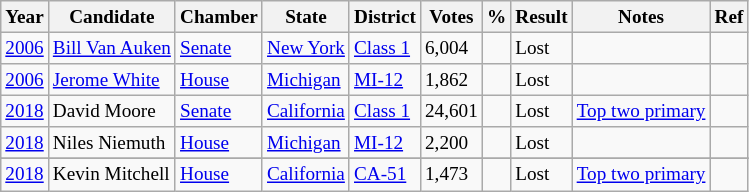<table class="wikitable sortable" style="font-size:80%">
<tr>
<th>Year</th>
<th>Candidate</th>
<th>Chamber</th>
<th>State</th>
<th>District</th>
<th>Votes</th>
<th>%</th>
<th>Result</th>
<th>Notes</th>
<th>Ref</th>
</tr>
<tr>
<td><a href='#'>2006</a></td>
<td><a href='#'>Bill Van Auken</a></td>
<td><a href='#'>Senate</a></td>
<td><a href='#'>New York</a></td>
<td><a href='#'>Class 1</a></td>
<td>6,004</td>
<td></td>
<td> Lost</td>
<td></td>
<td></td>
</tr>
<tr>
<td><a href='#'>2006</a></td>
<td><a href='#'>Jerome White</a></td>
<td><a href='#'>House</a></td>
<td><a href='#'>Michigan</a></td>
<td><a href='#'>MI-12</a></td>
<td>1,862</td>
<td></td>
<td> Lost</td>
<td></td>
<td></td>
</tr>
<tr>
<td><a href='#'>2018</a></td>
<td>David Moore</td>
<td><a href='#'>Senate</a></td>
<td><a href='#'>California</a></td>
<td><a href='#'>Class 1</a></td>
<td>24,601</td>
<td></td>
<td> Lost</td>
<td><a href='#'>Top two primary</a></td>
<td></td>
</tr>
<tr>
<td><a href='#'>2018</a></td>
<td>Niles Niemuth</td>
<td><a href='#'>House</a></td>
<td><a href='#'>Michigan</a></td>
<td><a href='#'>MI-12</a></td>
<td>2,200</td>
<td></td>
<td> Lost</td>
<td></td>
<td></td>
</tr>
<tr>
</tr>
<tr>
<td><a href='#'>2018</a></td>
<td>Kevin Mitchell</td>
<td><a href='#'>House</a></td>
<td><a href='#'>California</a></td>
<td><a href='#'>CA-51</a></td>
<td>1,473</td>
<td></td>
<td> Lost</td>
<td><a href='#'>Top two primary</a></td>
<td></td>
</tr>
</table>
